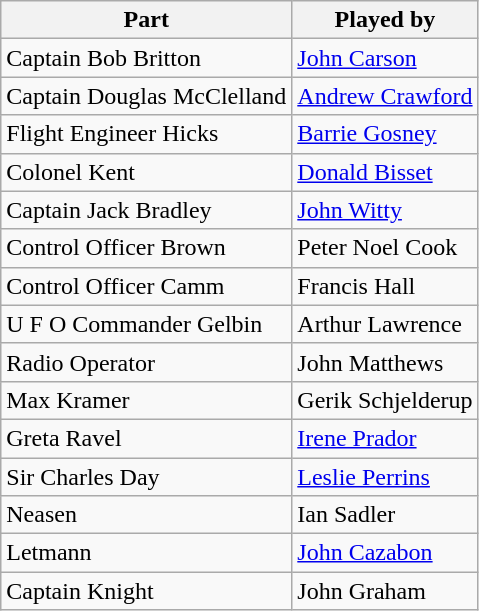<table class="wikitable">
<tr>
<th>Part</th>
<th>Played by</th>
</tr>
<tr>
<td>Captain Bob Britton</td>
<td><a href='#'>John Carson</a></td>
</tr>
<tr>
<td>Captain Douglas McClelland</td>
<td><a href='#'>Andrew Crawford</a></td>
</tr>
<tr>
<td>Flight Engineer Hicks</td>
<td><a href='#'>Barrie Gosney</a></td>
</tr>
<tr>
<td>Colonel Kent</td>
<td><a href='#'>Donald Bisset</a></td>
</tr>
<tr>
<td>Captain Jack Bradley</td>
<td><a href='#'>John Witty</a></td>
</tr>
<tr>
<td>Control Officer Brown</td>
<td>Peter Noel Cook</td>
</tr>
<tr>
<td>Control Officer Camm</td>
<td>Francis Hall</td>
</tr>
<tr>
<td>U F O Commander Gelbin</td>
<td>Arthur Lawrence</td>
</tr>
<tr>
<td>Radio Operator</td>
<td>John Matthews</td>
</tr>
<tr>
<td>Max Kramer</td>
<td>Gerik Schjelderup</td>
</tr>
<tr>
<td>Greta Ravel</td>
<td><a href='#'>Irene Prador</a></td>
</tr>
<tr>
<td>Sir Charles Day</td>
<td><a href='#'>Leslie Perrins</a></td>
</tr>
<tr>
<td>Neasen</td>
<td>Ian Sadler</td>
</tr>
<tr>
<td>Letmann</td>
<td><a href='#'>John Cazabon</a></td>
</tr>
<tr>
<td>Captain Knight</td>
<td>John Graham</td>
</tr>
</table>
